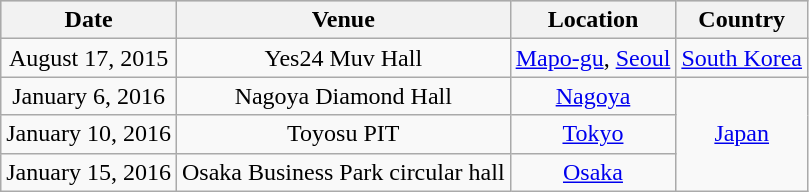<table class="wikitable" style="text-align:center;">
<tr bgcolor="#CCCCCC">
<th>Date</th>
<th>Venue</th>
<th>Location</th>
<th>Country</th>
</tr>
<tr>
<td>August 17, 2015</td>
<td>Yes24 Muv Hall</td>
<td><a href='#'>Mapo-gu</a>, <a href='#'>Seoul</a></td>
<td><a href='#'>South Korea</a></td>
</tr>
<tr>
<td>January 6, 2016</td>
<td>Nagoya Diamond Hall</td>
<td><a href='#'>Nagoya</a></td>
<td align="center" rowspan="3"><a href='#'>Japan</a></td>
</tr>
<tr>
<td>January 10, 2016</td>
<td>Toyosu PIT</td>
<td><a href='#'>Tokyo</a></td>
</tr>
<tr>
<td>January 15, 2016</td>
<td>Osaka Business Park circular hall</td>
<td><a href='#'>Osaka</a></td>
</tr>
</table>
